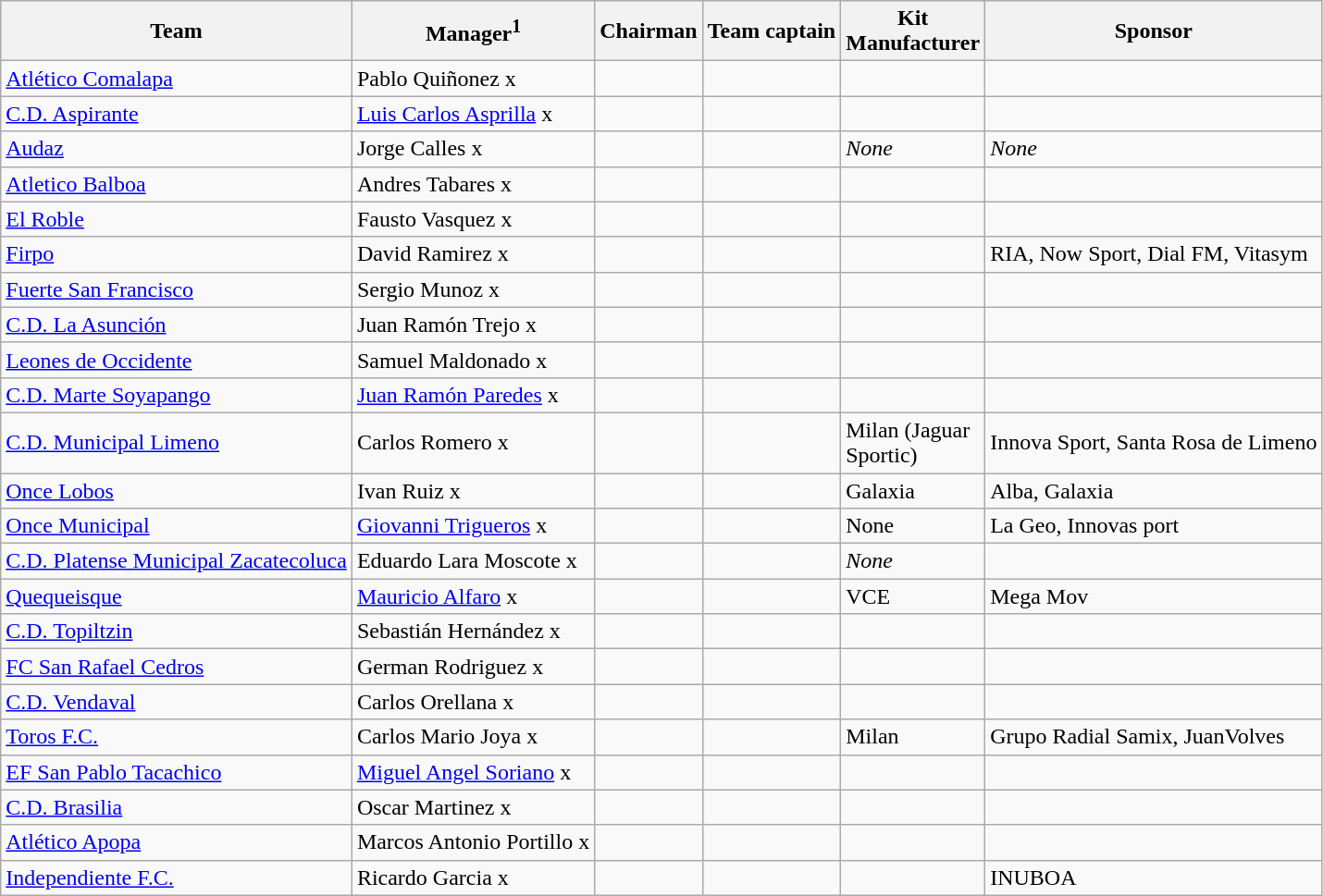<table class="wikitable sortable" style="text-align: left;">
<tr>
<th>Team</th>
<th>Manager<sup>1</sup></th>
<th>Chairman</th>
<th>Team captain</th>
<th width=40>Kit Manufacturer</th>
<th>Sponsor</th>
</tr>
<tr>
<td><a href='#'>Atlético Comalapa</a></td>
<td> Pablo Quiñonez x</td>
<td></td>
<td></td>
<td></td>
<td></td>
</tr>
<tr>
<td><a href='#'>C.D. Aspirante</a></td>
<td> <a href='#'>Luis Carlos Asprilla</a> x</td>
<td></td>
<td></td>
<td></td>
<td></td>
</tr>
<tr>
<td><a href='#'>Audaz</a></td>
<td> Jorge Calles x</td>
<td></td>
<td></td>
<td><em>None</em></td>
<td><em>None</em></td>
</tr>
<tr>
<td><a href='#'>Atletico Balboa</a></td>
<td> Andres Tabares x</td>
<td></td>
<td></td>
<td></td>
<td></td>
</tr>
<tr>
<td><a href='#'>El Roble</a></td>
<td> Fausto Vasquez x</td>
<td></td>
<td></td>
<td></td>
<td></td>
</tr>
<tr>
<td><a href='#'>Firpo</a></td>
<td> David Ramirez x</td>
<td></td>
<td></td>
<td></td>
<td>RIA, Now Sport, Dial FM, Vitasym</td>
</tr>
<tr>
<td><a href='#'>Fuerte San Francisco</a></td>
<td> Sergio Munoz x</td>
<td></td>
<td></td>
<td></td>
<td></td>
</tr>
<tr>
<td><a href='#'>C.D. La Asunción</a></td>
<td> Juan Ramón Trejo x</td>
<td></td>
<td></td>
<td></td>
<td></td>
</tr>
<tr>
<td><a href='#'>Leones de Occidente</a></td>
<td> Samuel Maldonado x</td>
<td></td>
<td></td>
<td></td>
<td></td>
</tr>
<tr>
<td><a href='#'>C.D. Marte Soyapango</a></td>
<td> <a href='#'>Juan Ramón Paredes</a> x</td>
<td></td>
<td></td>
<td></td>
<td></td>
</tr>
<tr>
<td><a href='#'>C.D. Municipal Limeno</a></td>
<td> Carlos Romero x</td>
<td></td>
<td></td>
<td>Milan (Jaguar Sportic)</td>
<td>Innova Sport, Santa Rosa de Limeno</td>
</tr>
<tr>
<td><a href='#'>Once Lobos</a></td>
<td> Ivan Ruiz x</td>
<td></td>
<td></td>
<td>Galaxia</td>
<td>Alba, Galaxia</td>
</tr>
<tr>
<td><a href='#'>Once Municipal</a></td>
<td> <a href='#'>Giovanni Trigueros</a> x</td>
<td></td>
<td></td>
<td>None</td>
<td>La Geo, Innovas port</td>
</tr>
<tr>
<td><a href='#'>C.D. Platense Municipal Zacatecoluca</a></td>
<td> Eduardo Lara Moscote x</td>
<td></td>
<td></td>
<td><em>None</em></td>
<td></td>
</tr>
<tr>
<td><a href='#'>Quequeisque</a></td>
<td> <a href='#'>Mauricio Alfaro</a> x</td>
<td></td>
<td></td>
<td>VCE</td>
<td>Mega Mov</td>
</tr>
<tr>
<td><a href='#'>C.D. Topiltzin</a></td>
<td> Sebastián Hernández x</td>
<td></td>
<td></td>
<td></td>
<td></td>
</tr>
<tr>
<td><a href='#'>FC San Rafael Cedros</a></td>
<td> German Rodriguez x</td>
<td></td>
<td></td>
<td></td>
<td></td>
</tr>
<tr>
<td><a href='#'>C.D. Vendaval</a></td>
<td> Carlos Orellana x</td>
<td></td>
<td></td>
<td></td>
<td></td>
</tr>
<tr>
<td><a href='#'>Toros F.C.</a></td>
<td> Carlos Mario Joya  x</td>
<td></td>
<td></td>
<td>Milan</td>
<td>Grupo Radial Samix, JuanVolves</td>
</tr>
<tr>
<td><a href='#'>EF San Pablo Tacachico</a></td>
<td> <a href='#'>Miguel Angel Soriano</a> x</td>
<td></td>
<td></td>
<td></td>
<td></td>
</tr>
<tr>
<td><a href='#'>C.D. Brasilia</a></td>
<td> Oscar Martinez x</td>
<td></td>
<td></td>
<td></td>
<td></td>
</tr>
<tr>
<td><a href='#'>Atlético Apopa</a></td>
<td> Marcos Antonio Portillo x</td>
<td></td>
<td></td>
<td></td>
<td></td>
</tr>
<tr>
<td><a href='#'>Independiente F.C.</a></td>
<td> Ricardo Garcia x</td>
<td></td>
<td></td>
<td></td>
<td>INUBOA</td>
</tr>
</table>
